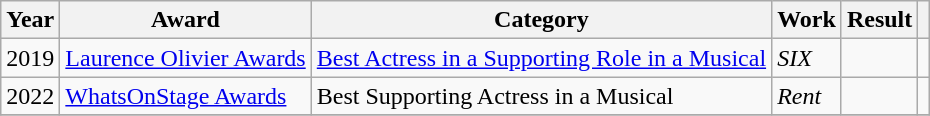<table class="wikitable plainrowheaders">
<tr>
<th>Year</th>
<th>Award</th>
<th>Category</th>
<th>Work</th>
<th>Result</th>
<th></th>
</tr>
<tr>
<td>2019</td>
<td><a href='#'>Laurence Olivier Awards</a></td>
<td><a href='#'>Best Actress in a Supporting Role in a Musical</a></td>
<td><em>SIX</em></td>
<td></td>
<td></td>
</tr>
<tr>
<td>2022</td>
<td><a href='#'>WhatsOnStage Awards</a></td>
<td>Best Supporting Actress in a Musical</td>
<td><em>Rent</em></td>
<td></td>
<td></td>
</tr>
<tr>
</tr>
</table>
